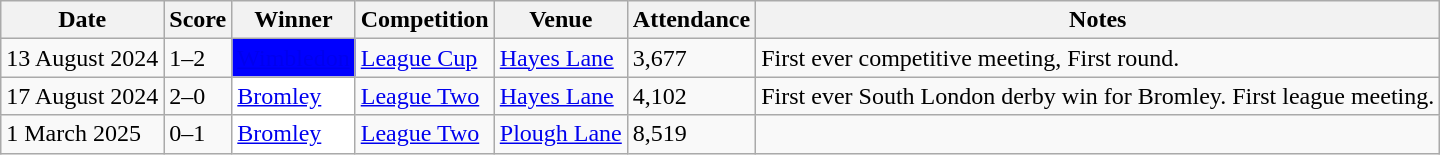<table class="wikitable sortable">
<tr>
<th>Date</th>
<th>Score</th>
<th>Winner</th>
<th>Competition</th>
<th>Venue</th>
<th>Attendance</th>
<th class="unsortable">Notes</th>
</tr>
<tr>
<td>13 August 2024</td>
<td>1–2</td>
<td style="background:#0000ff"><a href='#'><span>Wimbledon</span></a></td>
<td><a href='#'>League Cup</a></td>
<td><a href='#'>Hayes Lane</a></td>
<td>3,677</td>
<td>First ever competitive meeting, First round.</td>
</tr>
<tr>
<td>17 August 2024</td>
<td>2–0</td>
<td style="background:#ffffff"><a href='#'><span>Bromley</span></a></td>
<td><a href='#'>League Two</a></td>
<td><a href='#'>Hayes Lane</a></td>
<td>4,102</td>
<td>First ever South London derby win for Bromley. First league meeting.</td>
</tr>
<tr>
<td>1 March 2025</td>
<td>0–1</td>
<td style="background:#ffffff"><a href='#'><span>Bromley</span></a></td>
<td><a href='#'>League Two</a></td>
<td><a href='#'>Plough Lane</a></td>
<td>8,519</td>
<td></td>
</tr>
</table>
